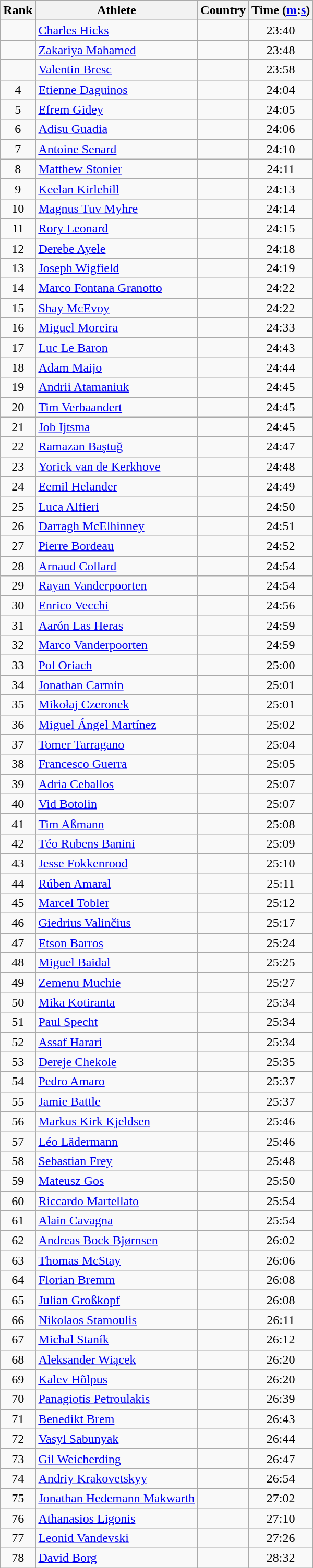<table class="wikitable sortable" style="text-align:center;">
<tr>
</tr>
<tr>
<th>Rank</th>
<th>Athlete</th>
<th>Country</th>
<th>Time (<a href='#'>m</a>:<a href='#'>s</a>)</th>
</tr>
<tr>
<td></td>
<td align=left><a href='#'>Charles Hicks</a></td>
<td align=left></td>
<td>23:40</td>
</tr>
<tr>
<td></td>
<td align=left><a href='#'>Zakariya Mahamed</a></td>
<td align=left></td>
<td>23:48</td>
</tr>
<tr>
<td></td>
<td align=left><a href='#'>Valentin Bresc</a></td>
<td align=left></td>
<td>23:58</td>
</tr>
<tr>
<td>4</td>
<td align=left><a href='#'>Etienne Daguinos</a></td>
<td align=left></td>
<td>24:04</td>
</tr>
<tr>
<td>5</td>
<td align=left><a href='#'>Efrem Gidey</a></td>
<td align=left></td>
<td>24:05</td>
</tr>
<tr>
<td>6</td>
<td align=left><a href='#'>Adisu Guadia</a></td>
<td align=left></td>
<td>24:06</td>
</tr>
<tr>
<td>7</td>
<td align=left><a href='#'>Antoine Senard</a></td>
<td align=left></td>
<td>24:10</td>
</tr>
<tr>
<td>8</td>
<td align=left><a href='#'>Matthew Stonier</a></td>
<td align=left></td>
<td>24:11</td>
</tr>
<tr>
<td>9</td>
<td align=left><a href='#'>Keelan Kirlehill</a></td>
<td align=left></td>
<td>24:13</td>
</tr>
<tr>
<td>10</td>
<td align=left><a href='#'>Magnus Tuv Myhre</a></td>
<td align=left></td>
<td>24:14</td>
</tr>
<tr>
<td>11</td>
<td align=left><a href='#'>Rory Leonard</a></td>
<td align=left></td>
<td>24:15</td>
</tr>
<tr>
<td>12</td>
<td align=left><a href='#'>Derebe Ayele</a></td>
<td align=left></td>
<td>24:18</td>
</tr>
<tr>
<td>13</td>
<td align=left><a href='#'>Joseph Wigfield</a></td>
<td align=left></td>
<td>24:19</td>
</tr>
<tr>
<td>14</td>
<td align=left><a href='#'>Marco Fontana Granotto</a></td>
<td align=left></td>
<td>24:22</td>
</tr>
<tr>
<td>15</td>
<td align=left><a href='#'>Shay McEvoy</a></td>
<td align=left></td>
<td>24:22</td>
</tr>
<tr>
<td>16</td>
<td align=left><a href='#'>Miguel Moreira</a></td>
<td align=left></td>
<td>24:33</td>
</tr>
<tr>
<td>17</td>
<td align=left><a href='#'>Luc Le Baron</a></td>
<td align=left></td>
<td>24:43</td>
</tr>
<tr>
<td>18</td>
<td align=left><a href='#'>Adam Maijo</a></td>
<td align=left></td>
<td>24:44</td>
</tr>
<tr>
<td>19</td>
<td align=left><a href='#'>Andrii Atamaniuk</a></td>
<td align=left></td>
<td>24:45</td>
</tr>
<tr>
<td>20</td>
<td align=left><a href='#'>Tim Verbaandert</a></td>
<td align=left></td>
<td>24:45</td>
</tr>
<tr>
<td>21</td>
<td align=left><a href='#'>Job Ijtsma</a></td>
<td align=left></td>
<td>24:45</td>
</tr>
<tr>
<td>22</td>
<td align=left><a href='#'>Ramazan Baştuğ</a></td>
<td align=left></td>
<td>24:47</td>
</tr>
<tr>
<td>23</td>
<td align=left><a href='#'>Yorick van de Kerkhove</a></td>
<td align=left></td>
<td>24:48</td>
</tr>
<tr>
<td>24</td>
<td align=left><a href='#'>Eemil Helander</a></td>
<td align=left></td>
<td>24:49</td>
</tr>
<tr>
<td>25</td>
<td align=left><a href='#'>Luca Alfieri</a></td>
<td align=left></td>
<td>24:50</td>
</tr>
<tr>
<td>26</td>
<td align=left><a href='#'>Darragh McElhinney</a></td>
<td align=left></td>
<td>24:51</td>
</tr>
<tr>
<td>27</td>
<td align=left><a href='#'>Pierre Bordeau</a></td>
<td align=left></td>
<td>24:52</td>
</tr>
<tr>
<td>28</td>
<td align=left><a href='#'>Arnaud Collard</a></td>
<td align=left></td>
<td>24:54</td>
</tr>
<tr>
<td>29</td>
<td align=left><a href='#'>Rayan Vanderpoorten</a></td>
<td align=left></td>
<td>24:54</td>
</tr>
<tr>
<td>30</td>
<td align=left><a href='#'>Enrico Vecchi</a></td>
<td align=left></td>
<td>24:56</td>
</tr>
<tr>
<td>31</td>
<td align=left><a href='#'>Aarón Las Heras</a></td>
<td align=left></td>
<td>24:59</td>
</tr>
<tr>
<td>32</td>
<td align=left><a href='#'>Marco Vanderpoorten</a></td>
<td align=left></td>
<td>24:59</td>
</tr>
<tr>
<td>33</td>
<td align=left><a href='#'>Pol Oriach</a></td>
<td align=left></td>
<td>25:00</td>
</tr>
<tr>
<td>34</td>
<td align=left><a href='#'>Jonathan Carmin</a></td>
<td align=left></td>
<td>25:01</td>
</tr>
<tr>
<td>35</td>
<td align=left><a href='#'>Mikołaj Czeronek</a></td>
<td align=left></td>
<td>25:01</td>
</tr>
<tr>
<td>36</td>
<td align=left><a href='#'>Miguel Ángel Martínez</a></td>
<td align=left></td>
<td>25:02</td>
</tr>
<tr>
<td>37</td>
<td align=left><a href='#'>Tomer Tarragano</a></td>
<td align=left></td>
<td>25:04</td>
</tr>
<tr>
<td>38</td>
<td align=left><a href='#'>Francesco Guerra</a></td>
<td align=left></td>
<td>25:05</td>
</tr>
<tr>
<td>39</td>
<td align=left><a href='#'>Adria Ceballos</a></td>
<td align=left></td>
<td>25:07</td>
</tr>
<tr>
<td>40</td>
<td align=left><a href='#'>Vid Botolin</a></td>
<td align=left></td>
<td>25:07</td>
</tr>
<tr>
<td>41</td>
<td align=left><a href='#'>Tim Aßmann</a></td>
<td align=left></td>
<td>25:08</td>
</tr>
<tr>
<td>42</td>
<td align=left><a href='#'>Téo Rubens Banini</a></td>
<td align=left></td>
<td>25:09</td>
</tr>
<tr>
<td>43</td>
<td align=left><a href='#'>Jesse Fokkenrood</a></td>
<td align=left></td>
<td>25:10</td>
</tr>
<tr>
<td>44</td>
<td align=left><a href='#'>Rúben Amaral</a></td>
<td align=left></td>
<td>25:11</td>
</tr>
<tr>
<td>45</td>
<td align=left><a href='#'>Marcel Tobler</a></td>
<td align=left></td>
<td>25:12</td>
</tr>
<tr>
<td>46</td>
<td align=left><a href='#'>Giedrius Valinčius</a></td>
<td align=left></td>
<td>25:17</td>
</tr>
<tr>
<td>47</td>
<td align=left><a href='#'>Etson Barros</a></td>
<td align=left></td>
<td>25:24</td>
</tr>
<tr>
<td>48</td>
<td align=left><a href='#'>Miguel Baidal</a></td>
<td align=left></td>
<td>25:25</td>
</tr>
<tr>
<td>49</td>
<td align=left><a href='#'>Zemenu Muchie</a></td>
<td align=left></td>
<td>25:27</td>
</tr>
<tr>
<td>50</td>
<td align=left><a href='#'>Mika Kotiranta</a></td>
<td align=left></td>
<td>25:34</td>
</tr>
<tr>
<td>51</td>
<td align=left><a href='#'>Paul Specht</a></td>
<td align=left></td>
<td>25:34</td>
</tr>
<tr>
<td>52</td>
<td align=left><a href='#'>Assaf Harari</a></td>
<td align=left></td>
<td>25:34</td>
</tr>
<tr>
<td>53</td>
<td align=left><a href='#'>Dereje Chekole</a></td>
<td align=left></td>
<td>25:35</td>
</tr>
<tr>
<td>54</td>
<td align=left><a href='#'>Pedro Amaro</a></td>
<td align=left></td>
<td>25:37</td>
</tr>
<tr>
<td>55</td>
<td align=left><a href='#'>Jamie Battle</a></td>
<td align=left></td>
<td>25:37</td>
</tr>
<tr>
<td>56</td>
<td align=left><a href='#'>Markus Kirk Kjeldsen</a></td>
<td align=left></td>
<td>25:46</td>
</tr>
<tr>
<td>57</td>
<td align=left><a href='#'>Léo Lädermann</a></td>
<td align=left></td>
<td>25:46</td>
</tr>
<tr>
<td>58</td>
<td align=left><a href='#'>Sebastian Frey</a></td>
<td align=left></td>
<td>25:48</td>
</tr>
<tr>
<td>59</td>
<td align=left><a href='#'>Mateusz Gos</a></td>
<td align=left></td>
<td>25:50</td>
</tr>
<tr>
<td>60</td>
<td align=left><a href='#'>Riccardo Martellato</a></td>
<td align=left></td>
<td>25:54</td>
</tr>
<tr>
<td>61</td>
<td align=left><a href='#'>Alain Cavagna</a></td>
<td align=left></td>
<td>25:54</td>
</tr>
<tr>
<td>62</td>
<td align=left><a href='#'>Andreas Bock Bjørnsen</a></td>
<td align=left></td>
<td>26:02</td>
</tr>
<tr>
<td>63</td>
<td align=left><a href='#'>Thomas McStay</a></td>
<td align=left></td>
<td>26:06</td>
</tr>
<tr>
<td>64</td>
<td align=left><a href='#'>Florian Bremm</a></td>
<td align=left></td>
<td>26:08</td>
</tr>
<tr>
<td>65</td>
<td align=left><a href='#'>Julian Großkopf</a></td>
<td align=left></td>
<td>26:08</td>
</tr>
<tr>
<td>66</td>
<td align=left><a href='#'>Nikolaos Stamoulis</a></td>
<td align=left></td>
<td>26:11</td>
</tr>
<tr>
<td>67</td>
<td align=left><a href='#'>Michal Staník</a></td>
<td align=left></td>
<td>26:12</td>
</tr>
<tr>
<td>68</td>
<td align=left><a href='#'>Aleksander Wiącek</a></td>
<td align=left></td>
<td>26:20</td>
</tr>
<tr>
<td>69</td>
<td align=left><a href='#'>Kalev Hõlpus</a></td>
<td align=left></td>
<td>26:20</td>
</tr>
<tr>
<td>70</td>
<td align=left><a href='#'>Panagiotis Petroulakis</a></td>
<td align=left></td>
<td>26:39</td>
</tr>
<tr>
<td>71</td>
<td align=left><a href='#'>Benedikt Brem</a></td>
<td align=left></td>
<td>26:43</td>
</tr>
<tr>
<td>72</td>
<td align=left><a href='#'>Vasyl Sabunyak</a></td>
<td align=left></td>
<td>26:44</td>
</tr>
<tr>
<td>73</td>
<td align=left><a href='#'>Gil Weicherding</a></td>
<td align=left></td>
<td>26:47</td>
</tr>
<tr>
<td>74</td>
<td align=left><a href='#'>Andriy Krakovetskyy</a></td>
<td align=left></td>
<td>26:54</td>
</tr>
<tr>
<td>75</td>
<td align=left><a href='#'>Jonathan Hedemann Makwarth</a></td>
<td align=left></td>
<td>27:02</td>
</tr>
<tr>
<td>76</td>
<td align=left><a href='#'>Athanasios Ligonis</a></td>
<td align=left></td>
<td>27:10</td>
</tr>
<tr>
<td>77</td>
<td align=left><a href='#'>Leonid Vandevski</a></td>
<td align=left></td>
<td>27:26</td>
</tr>
<tr>
<td>78</td>
<td align=left><a href='#'>David Borg</a></td>
<td align=left></td>
<td>28:32</td>
</tr>
</table>
